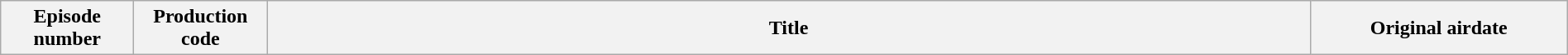<table class="wikitable plainrowheaders" style="width:100%; margin:auto; background:#FFFFFF;">
<tr>
<th width="100">Episode number</th>
<th width="100">Production code</th>
<th>Title</th>
<th width="200">Original airdate<br>







</th>
</tr>
</table>
